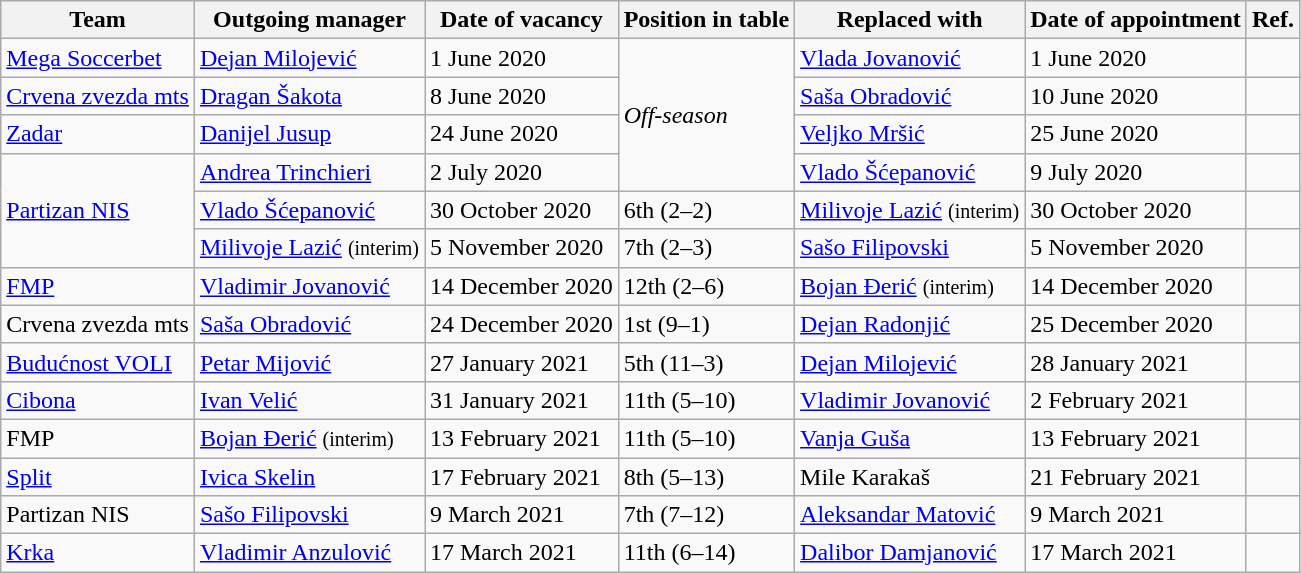<table class="wikitable sortable">
<tr>
<th>Team</th>
<th>Outgoing manager</th>
<th>Date of vacancy</th>
<th>Position in table</th>
<th>Replaced with</th>
<th>Date of appointment</th>
<th>Ref.</th>
</tr>
<tr>
<td><a href='#'>Mega Soccerbet</a></td>
<td> <a href='#'>Dejan Milojević</a></td>
<td>1 June 2020</td>
<td rowspan=4><em>Off-season</em></td>
<td> <a href='#'>Vlada Jovanović</a></td>
<td>1 June 2020</td>
<td></td>
</tr>
<tr>
<td><a href='#'>Crvena zvezda mts</a></td>
<td> <a href='#'>Dragan Šakota</a></td>
<td>8 June 2020</td>
<td> <a href='#'>Saša Obradović</a></td>
<td>10 June 2020</td>
<td></td>
</tr>
<tr>
<td><a href='#'>Zadar</a></td>
<td> <a href='#'>Danijel Jusup</a></td>
<td>24 June 2020</td>
<td> <a href='#'>Veljko Mršić</a></td>
<td>25 June 2020</td>
<td></td>
</tr>
<tr>
<td rowspan=3><a href='#'>Partizan NIS</a></td>
<td> <a href='#'>Andrea Trinchieri</a></td>
<td>2 July 2020</td>
<td> <a href='#'>Vlado Šćepanović</a></td>
<td>9 July 2020</td>
<td></td>
</tr>
<tr>
<td> <a href='#'>Vlado Šćepanović</a></td>
<td>30 October 2020</td>
<td>6th (2–2)</td>
<td> <a href='#'>Milivoje Lazić</a> <small>(interim)</small></td>
<td>30 October 2020</td>
<td></td>
</tr>
<tr>
<td> <a href='#'>Milivoje Lazić</a> <small>(interim)</small></td>
<td>5 November 2020</td>
<td>7th (2–3)</td>
<td> <a href='#'>Sašo Filipovski</a></td>
<td>5 November 2020</td>
<td></td>
</tr>
<tr>
<td><a href='#'>FMP</a></td>
<td> <a href='#'>Vladimir Jovanović</a></td>
<td>14 December 2020</td>
<td>12th (2–6)</td>
<td> <a href='#'>Bojan Đerić</a> <small>(interim)</small></td>
<td>14 December 2020</td>
<td></td>
</tr>
<tr>
<td>Crvena zvezda mts</td>
<td> <a href='#'>Saša Obradović</a></td>
<td>24 December 2020</td>
<td>1st (9–1)</td>
<td> <a href='#'>Dejan Radonjić</a></td>
<td>25 December 2020</td>
<td></td>
</tr>
<tr>
<td><a href='#'>Budućnost VOLI</a></td>
<td> <a href='#'>Petar Mijović</a></td>
<td>27 January 2021</td>
<td>5th (11–3)</td>
<td> <a href='#'>Dejan Milojević</a></td>
<td>28 January 2021</td>
<td></td>
</tr>
<tr>
<td><a href='#'>Cibona</a></td>
<td> <a href='#'>Ivan Velić</a></td>
<td>31 January 2021</td>
<td>11th (5–10)</td>
<td> <a href='#'>Vladimir Jovanović</a></td>
<td>2 February 2021</td>
<td></td>
</tr>
<tr>
<td>FMP</td>
<td> <a href='#'>Bojan Đerić</a> <small>(interim)</small></td>
<td>13 February 2021</td>
<td>11th (5–10)</td>
<td> <a href='#'>Vanja Guša</a></td>
<td>13 February 2021</td>
<td></td>
</tr>
<tr>
<td><a href='#'>Split</a></td>
<td> <a href='#'>Ivica Skelin</a></td>
<td>17 February 2021</td>
<td>8th (5–13)</td>
<td> Mile Karakaš</td>
<td>21 February 2021</td>
<td></td>
</tr>
<tr>
<td>Partizan NIS</td>
<td> <a href='#'>Sašo Filipovski</a></td>
<td>9 March 2021</td>
<td>7th (7–12)</td>
<td> <a href='#'>Aleksandar Matović</a></td>
<td>9 March 2021</td>
<td></td>
</tr>
<tr>
<td><a href='#'>Krka</a></td>
<td> <a href='#'>Vladimir Anzulović</a></td>
<td>17 March 2021</td>
<td>11th (6–14)</td>
<td> <a href='#'>Dalibor Damjanović</a></td>
<td>17 March 2021</td>
<td></td>
</tr>
</table>
